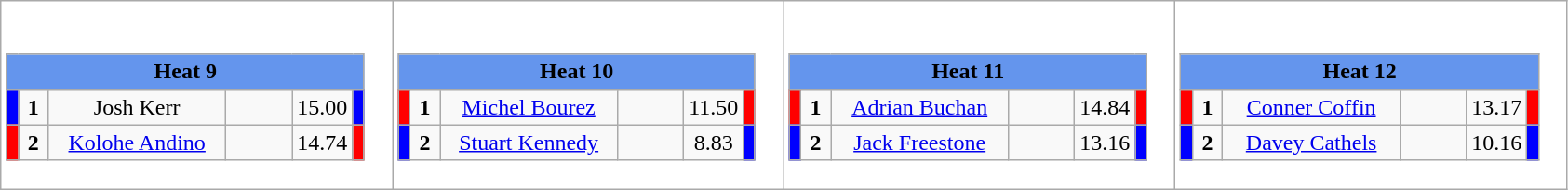<table class="wikitable" style="background:#fff;">
<tr>
<td><div><br><table class="wikitable">
<tr>
<td colspan="6"  style="text-align:center; background:#6495ed;"><strong>Heat 9</strong></td>
</tr>
<tr>
<td style="width:01px; background: #00f;"></td>
<td style="width:14px; text-align:center;"><strong>1</strong></td>
<td style="width:120px; text-align:center;">Josh Kerr</td>
<td style="width:40px; text-align:center;"></td>
<td style="width:20px; text-align:center;">15.00</td>
<td style="width:01px; background: #00f;"></td>
</tr>
<tr>
<td style="width:01px; background: #f00;"></td>
<td style="width:14px; text-align:center;"><strong>2</strong></td>
<td style="width:120px; text-align:center;"><a href='#'>Kolohe Andino</a></td>
<td style="width:40px; text-align:center;"></td>
<td style="width:20px; text-align:center;">14.74</td>
<td style="width:01px; background: #f00;"></td>
</tr>
</table>
</div></td>
<td><div><br><table class="wikitable">
<tr>
<td colspan="6"  style="text-align:center; background:#6495ed;"><strong>Heat 10</strong></td>
</tr>
<tr>
<td style="width:01px; background: #f00;"></td>
<td style="width:14px; text-align:center;"><strong>1</strong></td>
<td style="width:120px; text-align:center;"><a href='#'>Michel Bourez</a></td>
<td style="width:40px; text-align:center;"></td>
<td style="width:20px; text-align:center;">11.50</td>
<td style="width:01px; background: #f00;"></td>
</tr>
<tr>
<td style="width:01px; background: #00f;"></td>
<td style="width:14px; text-align:center;"><strong>2</strong></td>
<td style="width:120px; text-align:center;"><a href='#'>Stuart Kennedy</a></td>
<td style="width:40px; text-align:center;"></td>
<td style="width:20px; text-align:center;">8.83</td>
<td style="width:01px; background: #00f;"></td>
</tr>
</table>
</div></td>
<td><div><br><table class="wikitable">
<tr>
<td colspan="6"  style="text-align:center; background:#6495ed;"><strong>Heat 11</strong></td>
</tr>
<tr>
<td style="width:01px; background: #f00;"></td>
<td style="width:14px; text-align:center;"><strong>1</strong></td>
<td style="width:120px; text-align:center;"><a href='#'>Adrian Buchan</a></td>
<td style="width:40px; text-align:center;"></td>
<td style="width:20px; text-align:center;">14.84</td>
<td style="width:01px; background: #f00;"></td>
</tr>
<tr>
<td style="width:01px; background: #00f;"></td>
<td style="width:14px; text-align:center;"><strong>2</strong></td>
<td style="width:120px; text-align:center;"><a href='#'>Jack Freestone</a></td>
<td style="width:40px; text-align:center;"></td>
<td style="width:20px; text-align:center;">13.16</td>
<td style="width:01px; background: #00f;"></td>
</tr>
</table>
</div></td>
<td><div><br><table class="wikitable">
<tr>
<td colspan="6"  style="text-align:center; background:#6495ed;"><strong>Heat 12</strong></td>
</tr>
<tr>
<td style="width:01px; background: #f00;"></td>
<td style="width:14px; text-align:center;"><strong>1</strong></td>
<td style="width:120px; text-align:center;"><a href='#'>Conner Coffin</a></td>
<td style="width:40px; text-align:center;"></td>
<td style="width:20px; text-align:center;">13.17</td>
<td style="width:01px; background: #f00;"></td>
</tr>
<tr>
<td style="width:01px; background: #00f;"></td>
<td style="width:14px; text-align:center;"><strong>2</strong></td>
<td style="width:120px; text-align:center;"><a href='#'>Davey Cathels</a></td>
<td style="width:40px; text-align:center;"></td>
<td style="width:20px; text-align:center;">10.16</td>
<td style="width:01px; background: #00f;"></td>
</tr>
</table>
</div></td>
</tr>
</table>
